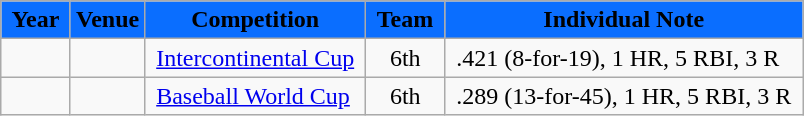<table class="wikitable">
<tr>
<th style="background:#0A6EFF"><span> Year </span></th>
<th style="background:#0A6EFF"><span>Venue</span></th>
<th style="background:#0A6EFF"><span>Competition</span></th>
<th style="background:#0A6EFF"><span> Team </span></th>
<th style="background:#0A6EFF"><span>Individual Note</span></th>
</tr>
<tr>
<td style="text-align:center"></td>
<td>  </td>
<td> <a href='#'>Intercontinental Cup</a> </td>
<td style="text-align:center">6th</td>
<td> .421 (8-for-19), 1 HR, 5 RBI, 3 R </td>
</tr>
<tr>
<td style="text-align:center">  </td>
<td>  </td>
<td> <a href='#'>Baseball World Cup</a> </td>
<td style="text-align:center">6th</td>
<td> .289 (13-for-45), 1 HR, 5 RBI, 3 R </td>
</tr>
</table>
